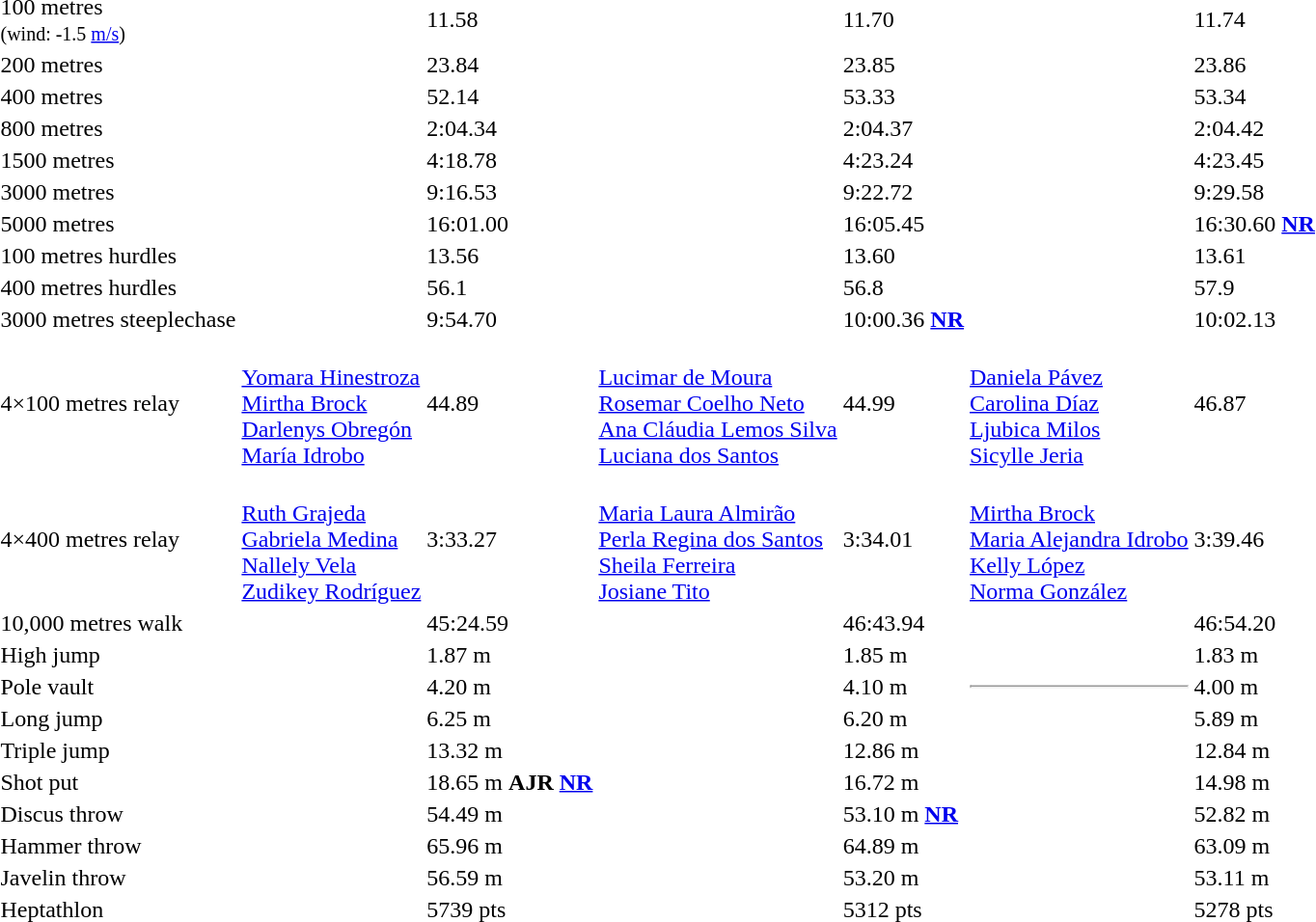<table>
<tr>
<td>100 metres<br><small>(wind: -1.5 <a href='#'>m/s</a>)</small></td>
<td></td>
<td>11.58</td>
<td></td>
<td>11.70</td>
<td></td>
<td>11.74</td>
</tr>
<tr>
<td>200 metres</td>
<td></td>
<td>23.84</td>
<td></td>
<td>23.85</td>
<td></td>
<td>23.86</td>
</tr>
<tr>
<td>400 metres</td>
<td></td>
<td>52.14</td>
<td></td>
<td>53.33</td>
<td></td>
<td>53.34</td>
</tr>
<tr>
<td>800 metres</td>
<td></td>
<td>2:04.34</td>
<td></td>
<td>2:04.37</td>
<td></td>
<td>2:04.42</td>
</tr>
<tr>
<td>1500 metres</td>
<td></td>
<td>4:18.78</td>
<td></td>
<td>4:23.24</td>
<td></td>
<td>4:23.45</td>
</tr>
<tr>
<td>3000 metres</td>
<td></td>
<td>9:16.53</td>
<td></td>
<td>9:22.72</td>
<td></td>
<td>9:29.58</td>
</tr>
<tr>
<td>5000 metres</td>
<td></td>
<td>16:01.00</td>
<td></td>
<td>16:05.45</td>
<td></td>
<td>16:30.60 <strong><a href='#'>NR</a></strong></td>
</tr>
<tr>
<td>100 metres hurdles</td>
<td></td>
<td>13.56</td>
<td></td>
<td>13.60</td>
<td></td>
<td>13.61</td>
</tr>
<tr>
<td>400 metres hurdles</td>
<td></td>
<td>56.1</td>
<td></td>
<td>56.8</td>
<td></td>
<td>57.9</td>
</tr>
<tr>
<td>3000 metres steeplechase</td>
<td></td>
<td>9:54.70</td>
<td></td>
<td>10:00.36 <strong><a href='#'>NR</a></strong></td>
<td></td>
<td>10:02.13</td>
</tr>
<tr>
<td>4×100 metres relay</td>
<td><br><a href='#'>Yomara Hinestroza</a><br><a href='#'>Mirtha Brock</a><br><a href='#'>Darlenys Obregón</a><br><a href='#'>María Idrobo</a></td>
<td>44.89</td>
<td><br><a href='#'>Lucimar de Moura</a><br><a href='#'>Rosemar Coelho Neto</a><br><a href='#'>Ana Cláudia Lemos Silva</a><br><a href='#'>Luciana dos Santos</a></td>
<td>44.99</td>
<td><br><a href='#'>Daniela Pávez</a><br><a href='#'>Carolina Díaz</a><br><a href='#'>Ljubica Milos</a><br><a href='#'>Sicylle Jeria</a></td>
<td>46.87</td>
</tr>
<tr>
<td>4×400 metres relay</td>
<td><br><a href='#'>Ruth Grajeda</a><br><a href='#'>Gabriela Medina</a><br><a href='#'>Nallely Vela</a><br><a href='#'>Zudikey Rodríguez</a></td>
<td>3:33.27</td>
<td><br><a href='#'>Maria Laura Almirão</a><br><a href='#'>Perla Regina dos Santos</a><br><a href='#'>Sheila Ferreira</a><br><a href='#'>Josiane Tito</a></td>
<td>3:34.01</td>
<td><br><a href='#'>Mirtha Brock</a><br><a href='#'>Maria Alejandra Idrobo</a><br><a href='#'>Kelly López</a><br><a href='#'>Norma González</a></td>
<td>3:39.46</td>
</tr>
<tr>
<td>10,000 metres walk</td>
<td></td>
<td>45:24.59</td>
<td></td>
<td>46:43.94</td>
<td></td>
<td>46:54.20</td>
</tr>
<tr>
<td>High jump</td>
<td></td>
<td>1.87 m</td>
<td></td>
<td>1.85 m</td>
<td></td>
<td>1.83 m</td>
</tr>
<tr>
<td>Pole vault</td>
<td></td>
<td>4.20 m</td>
<td></td>
<td>4.10 m</td>
<td><hr></td>
<td>4.00 m</td>
</tr>
<tr>
<td>Long jump</td>
<td></td>
<td>6.25 m</td>
<td></td>
<td>6.20 m</td>
<td></td>
<td>5.89 m</td>
</tr>
<tr>
<td>Triple jump</td>
<td></td>
<td>13.32 m</td>
<td></td>
<td>12.86 m</td>
<td></td>
<td>12.84 m</td>
</tr>
<tr>
<td>Shot put</td>
<td></td>
<td>18.65 m <strong>AJR <a href='#'>NR</a></strong></td>
<td></td>
<td>16.72 m</td>
<td></td>
<td>14.98 m</td>
</tr>
<tr>
<td>Discus throw</td>
<td></td>
<td>54.49 m</td>
<td></td>
<td>53.10 m <strong><a href='#'>NR</a></strong></td>
<td></td>
<td>52.82 m</td>
</tr>
<tr>
<td>Hammer throw</td>
<td></td>
<td>65.96 m</td>
<td></td>
<td>64.89 m</td>
<td></td>
<td>63.09 m</td>
</tr>
<tr>
<td>Javelin throw</td>
<td></td>
<td>56.59 m</td>
<td></td>
<td>53.20 m</td>
<td></td>
<td>53.11 m</td>
</tr>
<tr>
<td>Heptathlon</td>
<td></td>
<td>5739 pts</td>
<td></td>
<td>5312 pts</td>
<td></td>
<td>5278 pts</td>
</tr>
</table>
